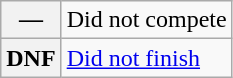<table class="wikitable">
<tr>
<th scope="row">—</th>
<td>Did not compete</td>
</tr>
<tr>
<th scope="row">DNF</th>
<td><a href='#'>Did not finish</a></td>
</tr>
</table>
